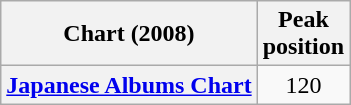<table class="wikitable sortable plainrowheaders">
<tr>
<th scope="col">Chart (2008)</th>
<th scope="col">Peak<br>position</th>
</tr>
<tr>
<th scope="row"><a href='#'>Japanese Albums Chart</a></th>
<td style="text-align:center;">120</td>
</tr>
</table>
